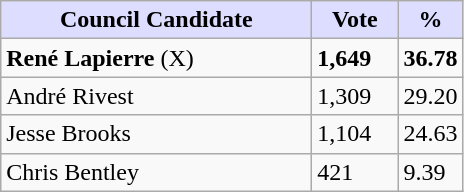<table class="wikitable">
<tr>
<th style="background:#ddf; width:200px;">Council Candidate</th>
<th style="background:#ddf; width:50px;">Vote</th>
<th style="background:#ddf; width:30px;">%</th>
</tr>
<tr>
<td><strong>René Lapierre</strong> (X)</td>
<td><strong>1,649</strong></td>
<td><strong>36.78</strong></td>
</tr>
<tr>
<td>André Rivest</td>
<td>1,309</td>
<td>29.20</td>
</tr>
<tr>
<td>Jesse Brooks</td>
<td>1,104</td>
<td>24.63</td>
</tr>
<tr>
<td>Chris Bentley</td>
<td>421</td>
<td>9.39</td>
</tr>
</table>
